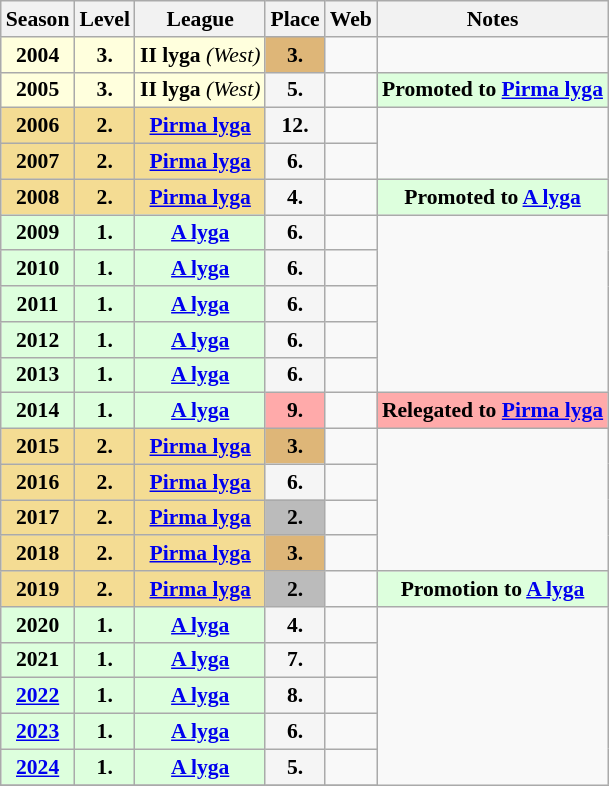<table class="wikitable" style="font-size:90%;">
<tr>
<th>Season</th>
<th>Level</th>
<th>League</th>
<th>Place</th>
<th>Web</th>
<th>Notes</th>
</tr>
<tr>
<td bgcolor="#FFFFDD" style="text-align:center;"><strong>2004</strong></td>
<td bgcolor="#FFFFDD" style="text-align:center;"><strong>3.</strong></td>
<td bgcolor="#FFFFDD" style="text-align:center;"><strong>II lyga</strong> <em>(West)</em></td>
<td bgcolor="#deb678" style="text-align:center;"><strong>3.</strong></td>
<td></td>
</tr>
<tr>
<td bgcolor="#FFFFDD" style="text-align:center;"><strong>2005</strong></td>
<td bgcolor="#FFFFDD" style="text-align:center;"><strong>3.</strong></td>
<td bgcolor="#FFFFDD" style="text-align:center;"><strong>II lyga</strong> <em>(West)</em></td>
<td bgcolor="#F5F5F5" style="text-align:center;"><strong>5.</strong></td>
<td></td>
<td bgcolor="#ddffdd" style="text-align:center;"> <strong>Promoted to <a href='#'>Pirma lyga</a></strong></td>
</tr>
<tr>
<td bgcolor="#F4DC93" style="text-align:center;"><strong>2006</strong></td>
<td bgcolor="#F4DC93" style="text-align:center;"><strong>2.</strong></td>
<td bgcolor="#F4DC93" style="text-align:center;"><strong><a href='#'>Pirma lyga</a></strong></td>
<td bgcolor="#F5F5F5" style="text-align:center;"><strong>12.</strong></td>
<td></td>
</tr>
<tr>
<td bgcolor="#F4DC93" style="text-align:center;"><strong>2007</strong></td>
<td bgcolor="#F4DC93" style="text-align:center;"><strong>2.</strong></td>
<td bgcolor="#F4DC93" style="text-align:center;"><strong><a href='#'>Pirma lyga</a></strong></td>
<td bgcolor="#F5F5F5" style="text-align:center;"><strong>6.</strong></td>
<td></td>
</tr>
<tr>
<td bgcolor="#F4DC93" style="text-align:center;"><strong>2008</strong></td>
<td bgcolor="#F4DC93" style="text-align:center;"><strong>2.</strong></td>
<td bgcolor="#F4DC93" style="text-align:center;"><strong><a href='#'>Pirma lyga</a></strong></td>
<td bgcolor="#F5F5F5" style="text-align:center;"><strong>4.</strong></td>
<td></td>
<td bgcolor="#ddffdd" style="text-align:center;"> <strong>Promoted to <a href='#'>A lyga</a></strong></td>
</tr>
<tr>
<td bgcolor="#ddffdd" style="text-align:center;"><strong>2009</strong></td>
<td bgcolor="#ddffdd" style="text-align:center;"><strong>1.</strong></td>
<td bgcolor="#ddffdd" style="text-align:center;"><strong><a href='#'>A lyga</a></strong></td>
<td bgcolor="#F5F5F5" style="text-align:center;"><strong>6.</strong></td>
<td></td>
</tr>
<tr>
<td bgcolor="#ddffdd" style="text-align:center;"><strong>2010</strong></td>
<td bgcolor="#ddffdd" style="text-align:center;"><strong>1.</strong></td>
<td bgcolor="#ddffdd" style="text-align:center;"><strong><a href='#'>A lyga</a></strong></td>
<td bgcolor="#F5F5F5" style="text-align:center;"><strong>6.</strong></td>
<td></td>
</tr>
<tr>
<td bgcolor="#ddffdd" style="text-align:center;"><strong>2011</strong></td>
<td bgcolor="#ddffdd" style="text-align:center;"><strong>1.</strong></td>
<td bgcolor="#ddffdd" style="text-align:center;"><strong><a href='#'>A lyga</a></strong></td>
<td bgcolor="#F5F5F5" style="text-align:center;"><strong>6.</strong></td>
<td></td>
</tr>
<tr>
<td bgcolor="#ddffdd" style="text-align:center;"><strong>2012</strong></td>
<td bgcolor="#ddffdd" style="text-align:center;"><strong>1.</strong></td>
<td bgcolor="#ddffdd" style="text-align:center;"><strong><a href='#'>A lyga</a></strong></td>
<td bgcolor="#F5F5F5" style="text-align:center;"><strong>6.</strong></td>
<td></td>
</tr>
<tr>
<td bgcolor="#ddffdd" style="text-align:center;"><strong>2013</strong></td>
<td bgcolor="#ddffdd" style="text-align:center;"><strong>1.</strong></td>
<td bgcolor="#ddffdd" style="text-align:center;"><strong><a href='#'>A lyga</a></strong></td>
<td bgcolor="#F5F5F5" style="text-align:center;"><strong>6.</strong></td>
<td></td>
</tr>
<tr>
<td bgcolor="#ddffdd" style="text-align:center;"><strong>2014</strong></td>
<td bgcolor="#ddffdd" style="text-align:center;"><strong>1.</strong></td>
<td bgcolor="#ddffdd" style="text-align:center;"><strong><a href='#'>A lyga</a></strong></td>
<td bgcolor="#FFAAAA" style="text-align:center;"><strong>9.</strong></td>
<td></td>
<td bgcolor="#FFAAAA" style="text-align:center;"> <strong>Relegated to <a href='#'>Pirma lyga</a></strong></td>
</tr>
<tr>
<td bgcolor="#F4DC93" style="text-align:center;"><strong>2015</strong></td>
<td bgcolor="#F4DC93" style="text-align:center;"><strong>2.</strong></td>
<td bgcolor="#F4DC93" style="text-align:center;"><strong><a href='#'>Pirma lyga</a></strong></td>
<td bgcolor="#deb678" style="text-align:center;"><strong>3.</strong></td>
<td></td>
</tr>
<tr>
<td bgcolor="#F4DC93" style="text-align:center;"><strong>2016</strong></td>
<td bgcolor="#F4DC93" style="text-align:center;"><strong>2.</strong></td>
<td bgcolor="#F4DC93" style="text-align:center;"><strong><a href='#'>Pirma lyga</a></strong></td>
<td bgcolor="#F5F5F5" style="text-align:center;"><strong>6.</strong></td>
<td></td>
</tr>
<tr>
<td bgcolor="#F4DC93" style="text-align:center;"><strong>2017</strong></td>
<td bgcolor="#F4DC93" style="text-align:center;"><strong>2.</strong></td>
<td bgcolor="#F4DC93" style="text-align:center;"><strong><a href='#'>Pirma lyga</a></strong></td>
<td bgcolor="#BBBBBB" style="text-align:center;"><strong>2.</strong></td>
<td></td>
</tr>
<tr>
<td bgcolor="#F4DC93" style="text-align:center;"><strong>2018</strong></td>
<td bgcolor="#F4DC93" style="text-align:center;"><strong>2.</strong></td>
<td bgcolor="#F4DC93" style="text-align:center;"><strong><a href='#'>Pirma lyga</a></strong></td>
<td bgcolor="#deb678" style="text-align:center;"><strong>3.</strong></td>
<td></td>
</tr>
<tr>
<td bgcolor="#F4DC93" style="text-align:center;"><strong>2019</strong></td>
<td bgcolor="#F4DC93" style="text-align:center;"><strong>2.</strong></td>
<td bgcolor="#F4DC93" style="text-align:center;"><strong><a href='#'>Pirma lyga</a></strong></td>
<td bgcolor="#BBBBBB" style="text-align:center;"><strong>2.</strong></td>
<td></td>
<td bgcolor="#ddffdd" style="text-align:center;"> <strong>Promotion to <a href='#'>A lyga</a></strong></td>
</tr>
<tr>
<td bgcolor="#DDFFDD" style="text-align:center;"><strong>2020</strong></td>
<td bgcolor="#DDFFDD" style="text-align:center;"><strong>1.</strong></td>
<td bgcolor="#DDFFDD" style="text-align:center;"><strong><a href='#'>A lyga</a></strong></td>
<td bgcolor="#F5F5F5" style="text-align:center;"><strong>4.</strong></td>
<td></td>
</tr>
<tr>
<td bgcolor="#DDFFDD" style="text-align:center;"><strong>2021</strong></td>
<td bgcolor="#DDFFDD" style="text-align:center;"><strong>1.</strong></td>
<td bgcolor="#DDFFDD" style="text-align:center;"><strong><a href='#'>A lyga</a></strong></td>
<td bgcolor="#F5F5F5" style="text-align:center;"><strong>7.</strong></td>
<td></td>
</tr>
<tr>
<td bgcolor="#DDFFDD" style="text-align:center;"><strong><a href='#'>2022</a></strong></td>
<td bgcolor="#DDFFDD" style="text-align:center;"><strong>1.</strong></td>
<td bgcolor="#DDFFDD" style="text-align:center;"><strong><a href='#'>A lyga</a></strong></td>
<td bgcolor="#F5F5F5" style="text-align:center;"><strong>8.</strong></td>
<td></td>
</tr>
<tr>
<td bgcolor="#DDFFDD" style="text-align:center;"><strong><a href='#'>2023</a></strong></td>
<td bgcolor="#DDFFDD" style="text-align:center;"><strong>1.</strong></td>
<td bgcolor="#DDFFDD" style="text-align:center;"><strong><a href='#'>A lyga</a></strong></td>
<td bgcolor="#F5F5F5" style="text-align:center;"><strong>6.</strong></td>
<td></td>
</tr>
<tr>
<td bgcolor="#DDFFDD" style="text-align:center;"><strong><a href='#'>2024</a></strong></td>
<td bgcolor="#DDFFDD" style="text-align:center;"><strong>1.</strong></td>
<td bgcolor="#DDFFDD" style="text-align:center;"><strong><a href='#'>A lyga</a></strong></td>
<td bgcolor="#F5F5F5" style="text-align:center;"><strong>5.</strong></td>
<td></td>
</tr>
<tr>
</tr>
</table>
